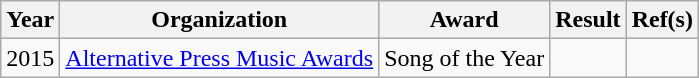<table class="wikitable plainrowheaders">
<tr align=center>
<th scope="col">Year</th>
<th scope="col">Organization</th>
<th scope="col">Award</th>
<th scope="col">Result</th>
<th scope="col">Ref(s)</th>
</tr>
<tr>
<td>2015</td>
<td><a href='#'>Alternative Press Music Awards</a></td>
<td>Song of the Year</td>
<td></td>
<td style="text-align:center;"></td>
</tr>
</table>
